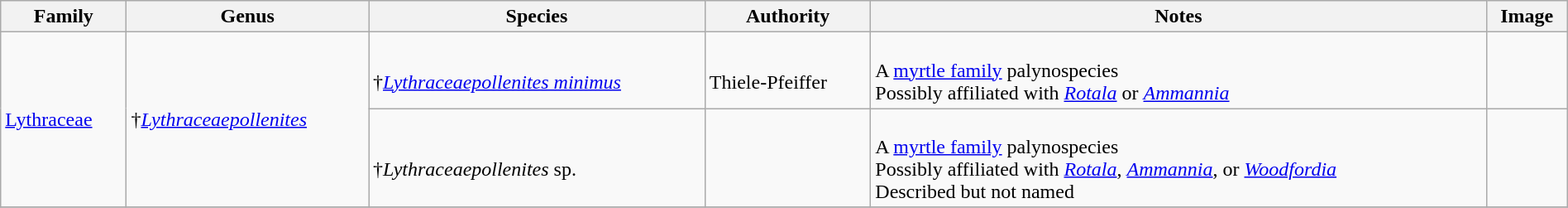<table class="wikitable" align="center" width="100%">
<tr>
<th>Family</th>
<th>Genus</th>
<th>Species</th>
<th>Authority</th>
<th>Notes</th>
<th>Image</th>
</tr>
<tr>
<td rowspan=2><a href='#'>Lythraceae</a></td>
<td rowspan=2>†<em><a href='#'>Lythraceaepollenites</a></em></td>
<td><br>†<em><a href='#'>Lythraceaepollenites minimus</a></em></td>
<td><br>Thiele-Pfeiffer</td>
<td><br>A <a href='#'>myrtle family</a> palynospecies<br>Possibly affiliated with <em><a href='#'>Rotala</a></em> or <em><a href='#'>Ammannia</a></em></td>
<td></td>
</tr>
<tr>
<td><br>†<em>Lythraceaepollenites</em> sp.</td>
<td></td>
<td><br>A <a href='#'>myrtle family</a> palynospecies<br>Possibly affiliated with <em><a href='#'>Rotala</a></em>, <em><a href='#'>Ammannia</a></em>, or <em><a href='#'>Woodfordia</a></em><br>Described but not named</td>
<td></td>
</tr>
<tr>
</tr>
</table>
